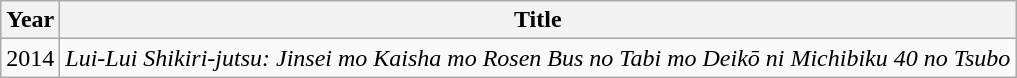<table class="wikitable">
<tr>
<th>Year</th>
<th>Title</th>
</tr>
<tr>
<td>2014</td>
<td><em>Lui-Lui Shikiri-jutsu: Jinsei mo Kaisha mo Rosen Bus no Tabi mo Deikō ni Michibiku 40 no Tsubo</em></td>
</tr>
</table>
